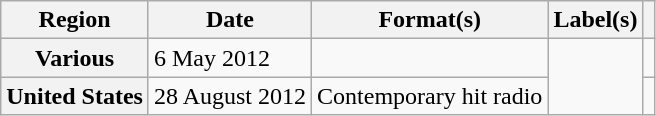<table class="wikitable plainrowheaders">
<tr>
<th scope="col">Region</th>
<th scope="col">Date</th>
<th scope="col">Format(s)</th>
<th scope="col">Label(s)</th>
<th scope="col"></th>
</tr>
<tr>
<th scope="row">Various</th>
<td>6 May 2012</td>
<td></td>
<td rowspan="2"></td>
<td></td>
</tr>
<tr>
<th scope="row">United States</th>
<td>28 August 2012</td>
<td>Contemporary hit radio</td>
<td></td>
</tr>
</table>
